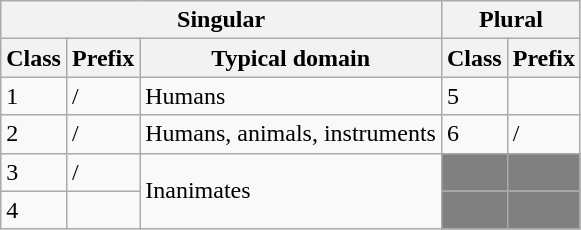<table class="wikitable">
<tr>
<th colspan="3">Singular</th>
<th colspan="2">Plural</th>
</tr>
<tr>
<th>Class</th>
<th>Prefix</th>
<th>Typical domain</th>
<th>Class</th>
<th>Prefix</th>
</tr>
<tr>
<td>1</td>
<td>/</td>
<td>Humans</td>
<td>5</td>
<td></td>
</tr>
<tr>
<td>2</td>
<td>/</td>
<td>Humans, animals, instruments</td>
<td>6</td>
<td>/</td>
</tr>
<tr>
<td>3</td>
<td>/</td>
<td rowspan="2">Inanimates</td>
<td style="background:gray"></td>
<td style="background:gray"></td>
</tr>
<tr>
<td>4</td>
<td></td>
<td style="background:gray"></td>
<td style="background:gray"></td>
</tr>
</table>
